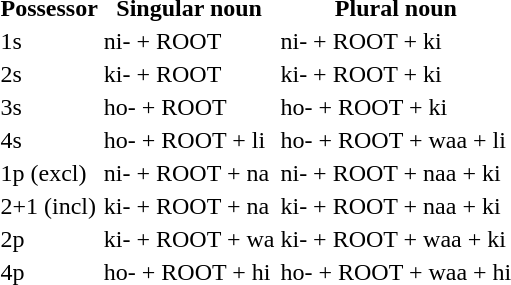<table class="tg" –>
<tr>
<th class="tg-s6z2">Possessor</th>
<th class="tg-031e">Singular noun</th>
<th class="tg-031e">Plural noun</th>
</tr>
<tr -->
<td class="tg-031e">1s</td>
<td class="tg-031e">ni- + ROOT</td>
<td class="tg-031e">ni- + ROOT + ki</td>
</tr>
<tr -->
<td class="tg-031e">2s</td>
<td class="tg-031e">ki- + ROOT</td>
<td class="tg-031e">ki- + ROOT + ki</td>
</tr>
<tr -->
<td class="tg-031e">3s</td>
<td class="tg-031e">ho- + ROOT</td>
<td class="tg-031e">ho- + ROOT + ki</td>
</tr>
<tr -->
<td class="tg-031e">4s</td>
<td class="tg-031e">ho- + ROOT + li</td>
<td class="tg-031e">ho- + ROOT + waa + li</td>
</tr>
<tr -->
<td class="tg-031e">1p (excl)</td>
<td class="tg-031e">ni- + ROOT + na</td>
<td class="tg-031e">ni- + ROOT + naa + ki</td>
</tr>
<tr -->
<td class="tg-031e">2+1 (incl)</td>
<td class="tg-031e">ki- + ROOT + na</td>
<td class="tg-031e">ki- + ROOT + naa + ki</td>
</tr>
<tr -->
<td class="tg-031e">2p</td>
<td class="tg-031e">ki- + ROOT + wa</td>
<td class="tg-031e">ki- + ROOT + waa + ki</td>
</tr>
<tr -->
<td class="tg-031e">4p</td>
<td class="tg-031e">ho- + ROOT + hi</td>
<td class="tg-031e">ho- + ROOT + waa + hi</td>
</tr>
</table>
